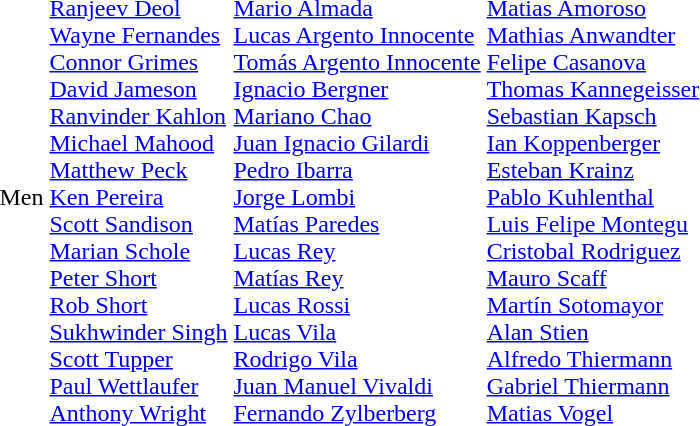<table>
<tr>
<td>Men</td>
<td><br><a href='#'>Ranjeev Deol</a><br><a href='#'>Wayne Fernandes</a><br><a href='#'>Connor Grimes</a><br><a href='#'>David Jameson</a><br><a href='#'>Ranvinder Kahlon</a><br><a href='#'>Michael Mahood</a><br><a href='#'>Matthew Peck</a><br><a href='#'>Ken Pereira</a><br><a href='#'>Scott Sandison</a><br><a href='#'>Marian Schole</a><br><a href='#'>Peter Short</a><br><a href='#'>Rob Short</a><br><a href='#'>Sukhwinder Singh</a><br><a href='#'>Scott Tupper</a><br><a href='#'>Paul Wettlaufer</a><br><a href='#'>Anthony Wright</a></td>
<td><br><a href='#'>Mario Almada</a><br><a href='#'>Lucas Argento Innocente</a><br><a href='#'>Tomás Argento Innocente</a><br><a href='#'>Ignacio Bergner</a><br><a href='#'>Mariano Chao</a><br><a href='#'>Juan Ignacio Gilardi</a><br><a href='#'>Pedro Ibarra</a><br><a href='#'>Jorge Lombi</a><br><a href='#'>Matías Paredes</a><br><a href='#'>Lucas Rey</a><br><a href='#'>Matías Rey</a><br><a href='#'>Lucas Rossi</a><br><a href='#'>Lucas Vila</a><br><a href='#'>Rodrigo Vila</a><br><a href='#'>Juan Manuel Vivaldi</a><br><a href='#'>Fernando Zylberberg</a></td>
<td><br><a href='#'>Matias Amoroso</a><br><a href='#'>Mathias Anwandter</a><br><a href='#'>Felipe Casanova</a><br><a href='#'>Thomas Kannegeisser</a><br><a href='#'>Sebastian Kapsch</a><br><a href='#'>Ian Koppenberger</a><br><a href='#'>Esteban Krainz</a><br><a href='#'>Pablo Kuhlenthal</a><br><a href='#'>Luis Felipe Montegu</a><br><a href='#'>Cristobal Rodriguez</a><br><a href='#'>Mauro Scaff</a><br><a href='#'>Martín Sotomayor</a><br><a href='#'>Alan Stien</a><br><a href='#'>Alfredo Thiermann</a><br><a href='#'>Gabriel Thiermann</a><br><a href='#'>Matias Vogel</a></td>
</tr>
</table>
